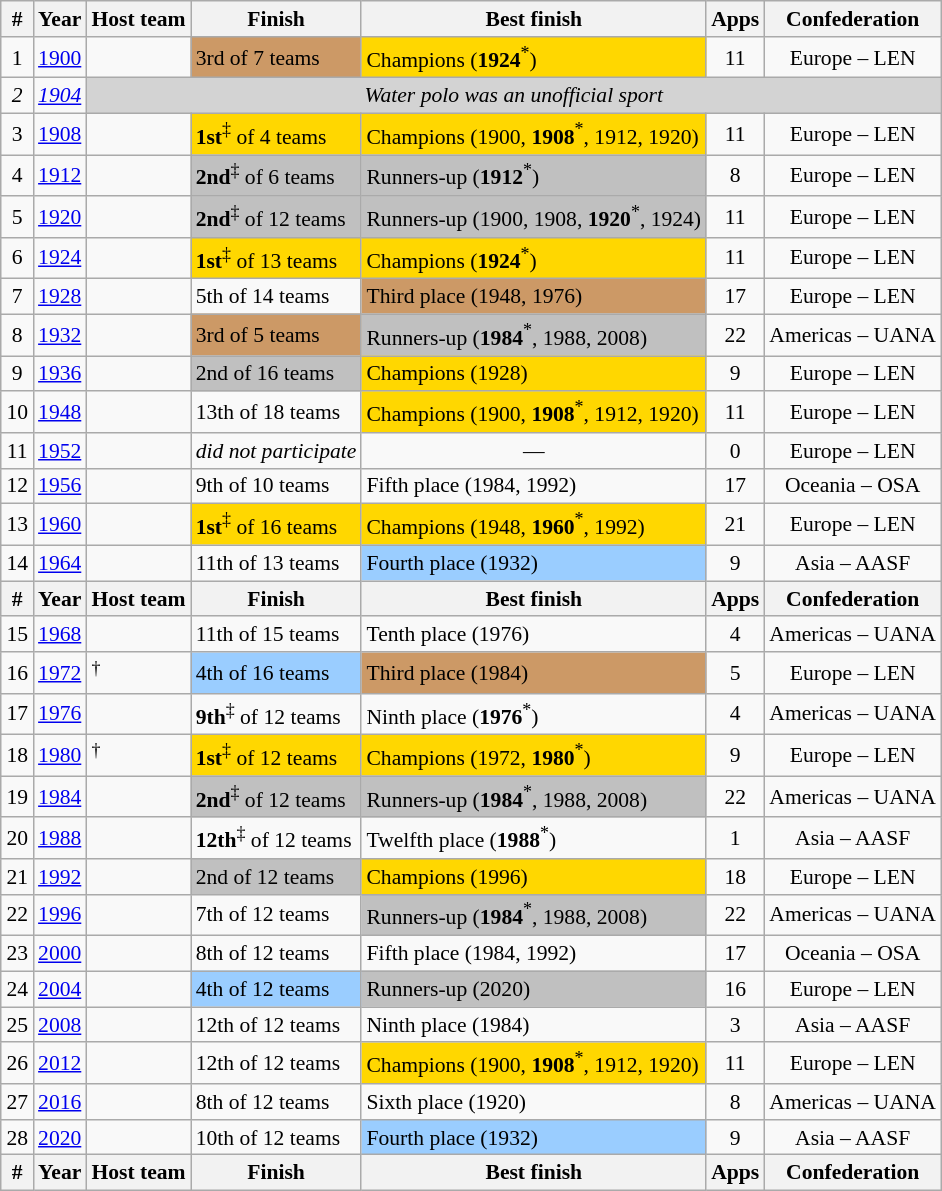<table class="wikitable" style="text-align: center; font-size: 90%; margin-left: 1em;">
<tr>
<th>#</th>
<th>Year</th>
<th>Host team</th>
<th>Finish</th>
<th>Best finish</th>
<th>Apps</th>
<th>Confederation</th>
</tr>
<tr>
<td>1</td>
<td><a href='#'>1900</a></td>
<td style="text-align: left;"></td>
<td style="background-color: #cc9966; text-align: left;">3rd of 7 teams</td>
<td style="background-color: gold; text-align: left;">Champions (<strong>1924</strong><sup>*</sup>)</td>
<td>11</td>
<td>Europe – LEN</td>
</tr>
<tr>
<td><em>2</em></td>
<td><em><a href='#'>1904</a></em></td>
<td colspan="5" style="background-color: lightgray; text-align: center;"><em>Water polo was an unofficial sport</em></td>
</tr>
<tr>
<td>3</td>
<td><a href='#'>1908</a></td>
<td style="text-align: left;"></td>
<td style="background-color: gold; text-align: left;"><strong>1st</strong><sup>‡</sup> of 4 teams</td>
<td style="background-color: gold; text-align: left;">Champions (1900, <strong>1908</strong><sup>*</sup>, 1912, 1920)</td>
<td>11</td>
<td>Europe – LEN</td>
</tr>
<tr>
<td>4</td>
<td><a href='#'>1912</a></td>
<td style="text-align: left;"></td>
<td style="background-color: silver; text-align: left;"><strong>2nd</strong><sup>‡</sup> of 6 teams</td>
<td style="background-color: silver; text-align: left;">Runners-up (<strong>1912</strong><sup>*</sup>)</td>
<td>8</td>
<td>Europe – LEN</td>
</tr>
<tr>
<td>5</td>
<td><a href='#'>1920</a></td>
<td style="text-align: left;"></td>
<td style="background-color: silver; text-align: left;"><strong>2nd</strong><sup>‡</sup> of 12 teams</td>
<td style="background-color: silver; text-align: left;">Runners-up (1900, 1908, <strong>1920</strong><sup>*</sup>, 1924)</td>
<td>11</td>
<td>Europe – LEN</td>
</tr>
<tr>
<td>6</td>
<td><a href='#'>1924</a></td>
<td style="text-align: left;"></td>
<td style="background-color: gold; text-align: left;"><strong>1st</strong><sup>‡</sup> of 13 teams</td>
<td style="background-color: gold; text-align: left;">Champions (<strong>1924</strong><sup>*</sup>)</td>
<td>11</td>
<td>Europe – LEN</td>
</tr>
<tr>
<td>7</td>
<td><a href='#'>1928</a></td>
<td style="text-align: left;"></td>
<td style="text-align: left;">5th of 14 teams</td>
<td style="background-color: #cc9966; text-align: left;">Third place (1948, 1976)</td>
<td>17</td>
<td>Europe – LEN</td>
</tr>
<tr>
<td>8</td>
<td><a href='#'>1932</a></td>
<td style="text-align: left;"></td>
<td style="background-color: #cc9966; text-align: left;">3rd of 5 teams</td>
<td style="background-color: silver; text-align: left;">Runners-up (<strong>1984</strong><sup>*</sup>, 1988, 2008)</td>
<td>22</td>
<td>Americas – UANA</td>
</tr>
<tr>
<td>9</td>
<td><a href='#'>1936</a></td>
<td style="text-align: left;"></td>
<td style="background-color: silver; text-align: left;">2nd of 16 teams</td>
<td style="background-color: gold; text-align: left;">Champions (1928)</td>
<td>9</td>
<td>Europe – LEN</td>
</tr>
<tr>
<td>10</td>
<td><a href='#'>1948</a></td>
<td style="text-align: left;"></td>
<td style="text-align: left;">13th of 18 teams</td>
<td style="background-color: gold; text-align: left;">Champions (1900, <strong>1908</strong><sup>*</sup>, 1912, 1920)</td>
<td>11</td>
<td>Europe – LEN</td>
</tr>
<tr>
<td>11</td>
<td><a href='#'>1952</a></td>
<td style="text-align: left;"></td>
<td style="text-align: left;"><em>did not participate</em></td>
<td>—</td>
<td>0</td>
<td>Europe – LEN</td>
</tr>
<tr>
<td>12</td>
<td><a href='#'>1956</a></td>
<td style="text-align: left;"></td>
<td style="text-align: left;">9th of 10 teams</td>
<td style="text-align: left;">Fifth place (1984, 1992)</td>
<td>17</td>
<td>Oceania – OSA</td>
</tr>
<tr>
<td>13</td>
<td><a href='#'>1960</a></td>
<td style="text-align: left;"></td>
<td style="background-color: gold; text-align: left;"><strong>1st</strong><sup>‡</sup> of 16 teams</td>
<td style="background-color: gold; text-align: left;">Champions (1948, <strong>1960</strong><sup>*</sup>, 1992)</td>
<td>21</td>
<td>Europe – LEN</td>
</tr>
<tr>
<td>14</td>
<td><a href='#'>1964</a></td>
<td style="text-align: left;"></td>
<td style="text-align: left;">11th of 13 teams</td>
<td style="background-color: #9acdff; text-align: left;">Fourth place (1932)</td>
<td>9</td>
<td>Asia – AASF</td>
</tr>
<tr>
<th>#</th>
<th>Year</th>
<th>Host team</th>
<th>Finish</th>
<th>Best finish</th>
<th>Apps</th>
<th>Confederation</th>
</tr>
<tr>
<td>15</td>
<td><a href='#'>1968</a></td>
<td style="text-align: left;"></td>
<td style="text-align: left;">11th of 15 teams</td>
<td style="text-align: left;">Tenth place (1976)</td>
<td>4</td>
<td>Americas – UANA</td>
</tr>
<tr>
<td>16</td>
<td><a href='#'>1972</a></td>
<td style="text-align: left;"><em></em><sup>†</sup></td>
<td style="background-color: #9acdff; text-align: left;">4th of 16 teams</td>
<td style="background-color: #cc9966; text-align: left;">Third place (1984)</td>
<td>5</td>
<td>Europe – LEN</td>
</tr>
<tr>
<td>17</td>
<td><a href='#'>1976</a></td>
<td style="text-align: left;"></td>
<td style="text-align: left;"><strong>9th</strong><sup>‡</sup> of 12 teams</td>
<td style="text-align: left;">Ninth place (<strong>1976</strong><sup>*</sup>)</td>
<td>4</td>
<td>Americas – UANA</td>
</tr>
<tr>
<td>18</td>
<td><a href='#'>1980</a></td>
<td style="text-align: left;"><em></em><sup>†</sup></td>
<td style="background-color: gold; text-align: left;"><strong>1st</strong><sup>‡</sup> of 12 teams</td>
<td style="background-color: gold; text-align: left;">Champions (1972, <strong>1980</strong><sup>*</sup>)</td>
<td>9</td>
<td>Europe – LEN</td>
</tr>
<tr>
<td>19</td>
<td><a href='#'>1984</a></td>
<td style="text-align: left;"></td>
<td style="background-color: silver; text-align: left;"><strong>2nd</strong><sup>‡</sup> of 12 teams</td>
<td style="background-color: silver; text-align: left;">Runners-up (<strong>1984</strong><sup>*</sup>, 1988, 2008)</td>
<td>22</td>
<td>Americas – UANA</td>
</tr>
<tr>
<td>20</td>
<td><a href='#'>1988</a></td>
<td style="text-align: left;"></td>
<td style="text-align: left;"><strong>12th</strong><sup>‡</sup> of 12 teams</td>
<td style="text-align: left;">Twelfth place (<strong>1988</strong><sup>*</sup>)</td>
<td>1</td>
<td>Asia – AASF</td>
</tr>
<tr>
<td>21</td>
<td><a href='#'>1992</a></td>
<td style="text-align: left;"></td>
<td style="background-color: silver; text-align: left;">2nd of 12 teams</td>
<td style="background-color: gold; text-align: left;">Champions (1996)</td>
<td>18</td>
<td>Europe – LEN</td>
</tr>
<tr>
<td>22</td>
<td><a href='#'>1996</a></td>
<td style="text-align: left;"></td>
<td style="text-align: left;">7th of 12 teams</td>
<td style="background-color: silver; text-align: left;">Runners-up (<strong>1984</strong><sup>*</sup>, 1988, 2008)</td>
<td>22</td>
<td>Americas – UANA</td>
</tr>
<tr>
<td>23</td>
<td><a href='#'>2000</a></td>
<td style="text-align: left;"></td>
<td style="text-align: left;">8th of 12 teams</td>
<td style="text-align: left;">Fifth place (1984, 1992)</td>
<td>17</td>
<td>Oceania – OSA</td>
</tr>
<tr>
<td>24</td>
<td><a href='#'>2004</a></td>
<td style="text-align: left;"></td>
<td style="background-color: #9acdff; text-align: left;">4th of 12 teams</td>
<td style="background-color: silver; text-align: left;">Runners-up (2020)</td>
<td>16</td>
<td>Europe – LEN</td>
</tr>
<tr>
<td>25</td>
<td><a href='#'>2008</a></td>
<td style="text-align: left;"></td>
<td style="text-align: left;">12th of 12 teams</td>
<td style="text-align: left;">Ninth place (1984)</td>
<td>3</td>
<td>Asia – AASF</td>
</tr>
<tr>
<td>26</td>
<td><a href='#'>2012</a></td>
<td style="text-align: left;"></td>
<td style="text-align: left;">12th of 12 teams</td>
<td style="background-color: gold; text-align: left;">Champions (1900, <strong>1908</strong><sup>*</sup>, 1912, 1920)</td>
<td>11</td>
<td>Europe – LEN</td>
</tr>
<tr>
<td>27</td>
<td><a href='#'>2016</a></td>
<td style="text-align: left;"></td>
<td style="text-align: left;">8th of 12 teams</td>
<td style="text-align: left;">Sixth place (1920)</td>
<td>8</td>
<td>Americas – UANA</td>
</tr>
<tr>
<td>28</td>
<td><a href='#'>2020</a></td>
<td style="text-align: left;"></td>
<td style="text-align: left;">10th of 12 teams</td>
<td style="background-color: #9acdff; text-align: left;">Fourth place (1932)</td>
<td>9</td>
<td>Asia – AASF</td>
</tr>
<tr>
<th>#</th>
<th>Year</th>
<th>Host team</th>
<th>Finish</th>
<th>Best finish</th>
<th>Apps</th>
<th>Confederation</th>
</tr>
</table>
